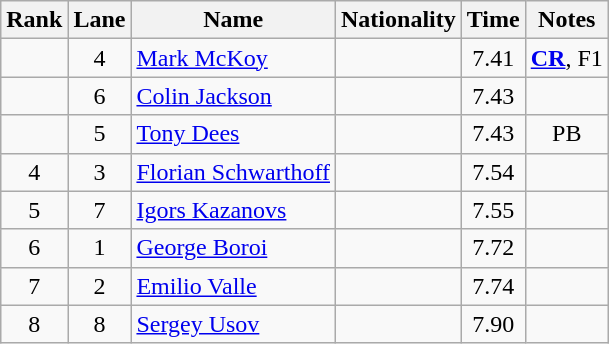<table class="wikitable sortable" style="text-align:center">
<tr>
<th>Rank</th>
<th>Lane</th>
<th>Name</th>
<th>Nationality</th>
<th>Time</th>
<th>Notes</th>
</tr>
<tr>
<td></td>
<td>4</td>
<td align="left"><a href='#'>Mark McKoy</a></td>
<td align=left></td>
<td>7.41</td>
<td><strong><a href='#'>CR</a></strong>, F1</td>
</tr>
<tr>
<td></td>
<td>6</td>
<td align="left"><a href='#'>Colin Jackson</a></td>
<td align=left></td>
<td>7.43</td>
<td></td>
</tr>
<tr>
<td></td>
<td>5</td>
<td align="left"><a href='#'>Tony Dees</a></td>
<td align=left></td>
<td>7.43</td>
<td>PB</td>
</tr>
<tr>
<td>4</td>
<td>3</td>
<td align="left"><a href='#'>Florian Schwarthoff</a></td>
<td align=left></td>
<td>7.54</td>
<td></td>
</tr>
<tr>
<td>5</td>
<td>7</td>
<td align="left"><a href='#'>Igors Kazanovs</a></td>
<td align=left></td>
<td>7.55</td>
<td></td>
</tr>
<tr>
<td>6</td>
<td>1</td>
<td align="left"><a href='#'>George Boroi</a></td>
<td align=left></td>
<td>7.72</td>
<td></td>
</tr>
<tr>
<td>7</td>
<td>2</td>
<td align="left"><a href='#'>Emilio Valle</a></td>
<td align=left></td>
<td>7.74</td>
<td></td>
</tr>
<tr>
<td>8</td>
<td>8</td>
<td align="left"><a href='#'>Sergey Usov</a></td>
<td align=left></td>
<td>7.90</td>
<td></td>
</tr>
</table>
